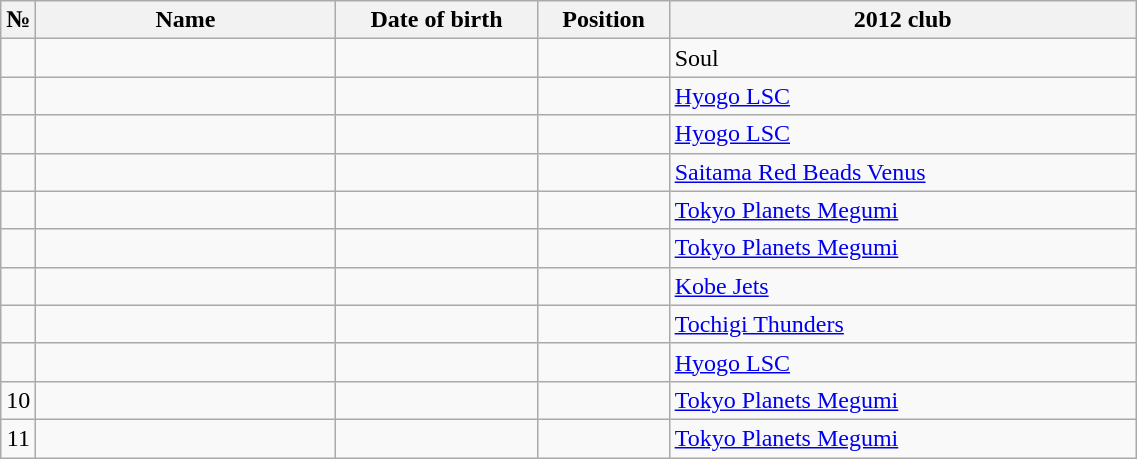<table class="wikitable sortable" style="font-size:100%; text-align:center;">
<tr>
<th>№</th>
<th style="width:12em">Name</th>
<th style="width:8em">Date of birth</th>
<th style="width:5em">Position</th>
<th style="width:19em">2012 club</th>
</tr>
<tr>
<td></td>
<td style="text-align:left;"></td>
<td style="text-align:right;"></td>
<td></td>
<td style="text-align:left;"> Soul</td>
</tr>
<tr>
<td></td>
<td style="text-align:left;"></td>
<td style="text-align:right;"></td>
<td></td>
<td style="text-align:left;"> <a href='#'>Hyogo LSC</a></td>
</tr>
<tr>
<td></td>
<td style="text-align:left;"></td>
<td style="text-align:right;"></td>
<td></td>
<td style="text-align:left;"> <a href='#'>Hyogo LSC</a></td>
</tr>
<tr>
<td></td>
<td style="text-align:left;"></td>
<td style="text-align:right;"></td>
<td></td>
<td style="text-align:left;"> <a href='#'>Saitama Red Beads Venus</a></td>
</tr>
<tr>
<td></td>
<td style="text-align:left;"></td>
<td style="text-align:right;"></td>
<td></td>
<td style="text-align:left;"> <a href='#'>Tokyo Planets Megumi</a></td>
</tr>
<tr>
<td></td>
<td style="text-align:left;"></td>
<td style="text-align:right;"></td>
<td></td>
<td style="text-align:left;"> <a href='#'>Tokyo Planets Megumi</a></td>
</tr>
<tr>
<td></td>
<td style="text-align:left;"></td>
<td style="text-align:right;"></td>
<td></td>
<td style="text-align:left;"> <a href='#'>Kobe Jets</a></td>
</tr>
<tr>
<td></td>
<td style="text-align:left;"></td>
<td style="text-align:right;"></td>
<td></td>
<td style="text-align:left;"> <a href='#'>Tochigi Thunders</a></td>
</tr>
<tr>
<td></td>
<td style="text-align:left;"></td>
<td style="text-align:right;"></td>
<td></td>
<td style="text-align:left;"> <a href='#'>Hyogo LSC</a></td>
</tr>
<tr>
<td>10</td>
<td style="text-align:left;"></td>
<td style="text-align:right;"></td>
<td></td>
<td style="text-align:left;"> <a href='#'>Tokyo Planets Megumi</a></td>
</tr>
<tr>
<td>11</td>
<td style="text-align:left;"></td>
<td style="text-align:right;"></td>
<td></td>
<td style="text-align:left;"> <a href='#'>Tokyo Planets Megumi</a></td>
</tr>
</table>
